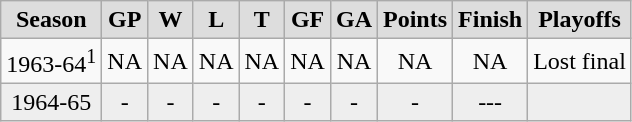<table class="wikitable">
<tr align="center"  bgcolor="#dddddd">
<td><strong>Season</strong></td>
<td><strong>GP </strong></td>
<td><strong> W </strong></td>
<td><strong> L </strong></td>
<td><strong> T </strong></td>
<td><strong>GF </strong></td>
<td><strong>GA </strong></td>
<td><strong>Points</strong></td>
<td><strong>Finish</strong></td>
<td><strong>Playoffs</strong></td>
</tr>
<tr align="center">
<td>1963-64<sup>1</sup></td>
<td>NA</td>
<td>NA</td>
<td>NA</td>
<td>NA</td>
<td>NA</td>
<td>NA</td>
<td>NA</td>
<td>NA</td>
<td>Lost final</td>
</tr>
<tr align="center" bgcolor="#eeeeee">
<td>1964-65</td>
<td>-</td>
<td>-</td>
<td>-</td>
<td>-</td>
<td>-</td>
<td>-</td>
<td>-</td>
<td>---</td>
<td></td>
</tr>
</table>
